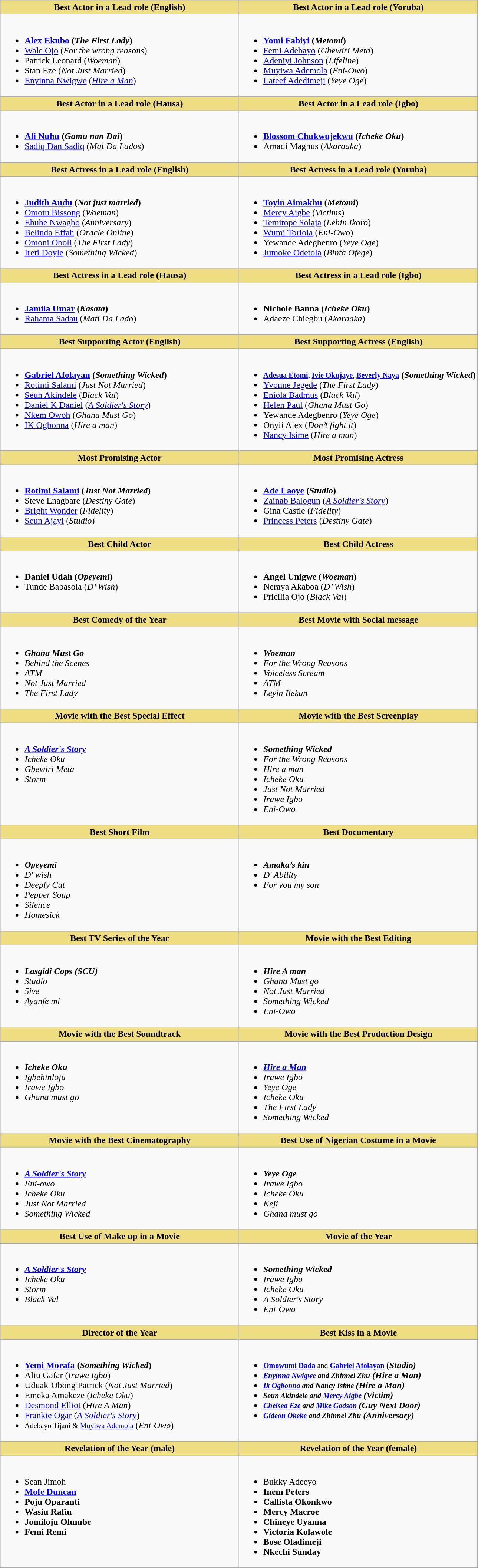<table class="wikitable">
<tr>
<th style="background:#EEDD82; width:50%">Best Actor in a Lead role (English)</th>
<th style="background:#EEDD82; width:50%">Best Actor in a Lead role (Yoruba)</th>
</tr>
<tr>
<td valign="top"><br><ul><li><strong><a href='#'>Alex Ekubo</a> (<em>The First Lady</em>)</strong></li><li><a href='#'>Wale Ojo</a> (<em>For the wrong reasons</em>)</li><li>Patrick Leonard (<em>Woeman</em>)</li><li>Stan Eze (<em>Not Just Married</em>)</li><li><a href='#'>Enyinna Nwigwe</a> (<em><a href='#'>Hire a Man</a></em>)</li></ul></td>
<td valign="top"><br><ul><li><strong><a href='#'>Yomi Fabiyi</a> (<em>Metomi</em>)</strong></li><li><a href='#'>Femi Adebayo</a> (<em>Gbewiri Meta</em>)</li><li><a href='#'>Adeniyi Johnson</a> (<em>Lifeline</em>)</li><li><a href='#'>Muyiwa Ademola</a> (<em>Eni-Owo</em>)</li><li><a href='#'>Lateef Adedimeji</a> (<em>Yeye Oge</em>)</li></ul></td>
</tr>
<tr>
<th style="background:#EEDD82; width:50%">Best Actor in a Lead role (Hausa)</th>
<th style="background:#EEDD82; width:50%">Best Actor in a Lead role (Igbo)</th>
</tr>
<tr>
<td valign="top"><br><ul><li><strong><a href='#'>Ali Nuhu</a> (<em>Gamu nan Dai</em>)</strong></li><li><a href='#'>Sadiq Dan Sadiq</a> (<em>Mat Da Lados</em>)</li></ul></td>
<td valign="top"><br><ul><li><strong><a href='#'>Blossom Chukwujekwu</a> (<em>Icheke Oku</em>)</strong></li><li>Amadi Magnus (<em>Akaraaka</em>)</li></ul></td>
</tr>
<tr>
<th style="background:#EEDD82; width:50%">Best Actress in a Lead role (English)</th>
<th style="background:#EEDD82; width:50%">Best Actress in a Lead role (Yoruba)</th>
</tr>
<tr>
<td valign="top"><br><ul><li><strong><a href='#'>Judith Audu</a> (<em>Not just married</em>)</strong></li><li><a href='#'>Omotu Bissong</a> (<em>Woeman</em>)</li><li><a href='#'>Ebube Nwagbo</a> (<em>Anniversary</em>)</li><li><a href='#'>Belinda Effah</a> (<em>Oracle Online</em>)</li><li><a href='#'>Omoni Oboli</a> (<em>The First Lady</em>)</li><li><a href='#'>Ireti Doyle</a> (<em>Something Wicked</em>)</li></ul></td>
<td valign="top"><br><ul><li><strong><a href='#'>Toyin Aimakhu</a> (<em>Metomi</em>)</strong></li><li><a href='#'>Mercy Aigbe</a> (<em>Victims</em>)</li><li><a href='#'>Temitope Solaja</a> (<em>Lehin Ikoro</em>)</li><li><a href='#'>Wumi Toriola</a> (<em>Eni-Owo</em>)</li><li>Yewande Adegbenro (<em>Yeye Oge</em>)</li><li><a href='#'>Jumoke Odetola</a> (<em>Binta Ofege</em>)</li></ul></td>
</tr>
<tr>
<th style="background:#EEDD82; width:50%">Best Actress in a Lead role (Hausa)</th>
<th style="background:#EEDD82; width:50%">Best Actress in a Lead role (Igbo)</th>
</tr>
<tr>
<td valign="top"><br><ul><li><strong><a href='#'>Jamila Umar</a> (<em>Kasata</em>)</strong></li><li><a href='#'>Rahama Sadau</a> (<em>Mati Da Lado</em>)</li></ul></td>
<td valign="top"><br><ul><li><strong>Nichole Banna (<em>Icheke Oku</em>)</strong></li><li>Adaeze Chiegbu (<em>Akaraaka</em>)</li></ul></td>
</tr>
<tr>
<th style="background:#EEDD82; width:50%">Best Supporting Actor (English)</th>
<th style="background:#EEDD82; width:50%">Best Supporting Actress (English)</th>
</tr>
<tr>
<td valign="top"><br><ul><li><strong><a href='#'>Gabriel Afolayan</a> (<em>Something Wicked</em>)</strong></li><li><a href='#'>Rotimi Salami</a> (<em>Just Not Married</em>)</li><li><a href='#'>Seun Akindele</a> (<em>Black Val</em>)</li><li><a href='#'>Daniel K Daniel</a> (<em><a href='#'>A Soldier's Story</a></em>)</li><li><a href='#'>Nkem Owoh</a> (<em>Ghana Must Go</em>)</li><li><a href='#'>IK Ogbonna</a> (<em>Hire a man</em>)</li></ul></td>
<td valign="top"><br><ul><li><strong><small><a href='#'>Adesua Etomi</a>, <a href='#'>Ivie Okujaye</a>, <a href='#'>Beverly Naya</a></small> (<em>Something Wicked</em>)</strong></li><li><a href='#'>Yvonne Jegede</a> (<em>The First Lady</em>)</li><li><a href='#'>Eniola Badmus</a> (<em>Black Val</em>)</li><li><a href='#'>Helen Paul</a> (<em>Ghana Must Go</em>)</li><li>Yewande Adegbenro (<em>Yeye Oge</em>)</li><li>Onyii Alex (<em>Don’t fight it</em>)</li><li><a href='#'>Nancy Isime</a> (<em>Hire a man</em>)</li></ul></td>
</tr>
<tr>
<th style="background:#EEDD82; width:50%">Most Promising Actor</th>
<th style="background:#EEDD82; width:50%">Most Promising Actress</th>
</tr>
<tr>
<td valign="top"><br><ul><li><strong><a href='#'>Rotimi Salami</a> (<em>Just Not Married</em>)</strong></li><li>Steve Enagbare (<em>Destiny Gate</em>)</li><li><a href='#'>Bright Wonder</a> (<em>Fidelity</em>)</li><li><a href='#'>Seun Ajayi</a> (<em>Studio</em>)</li></ul></td>
<td valign="top"><br><ul><li><strong><a href='#'>Ade Laoye</a> (<em>Studio</em>)</strong></li><li><a href='#'>Zainab Balogun</a> (<em><a href='#'>A Soldier's Story</a></em>)</li><li>Gina Castle (<em>Fidelity</em>)</li><li><a href='#'>Princess Peters</a> (<em>Destiny Gate</em>)</li></ul></td>
</tr>
<tr>
<th style="background:#EEDD82; width:50%">Best Child Actor</th>
<th style="background:#EEDD82; width:50%">Best Child Actress</th>
</tr>
<tr>
<td valign="top"><br><ul><li><strong>Daniel Udah (<em>Opeyemi</em>)</strong></li><li>Tunde Babasola (<em>D’ Wish</em>)</li></ul></td>
<td valign="top"><br><ul><li><strong>Angel Unigwe (<em>Woeman</em>)</strong></li><li>Neraya Akaboa (<em>D’ Wish</em>)</li><li>Pricilia Ojo (<em>Black Val</em>)</li></ul></td>
</tr>
<tr>
<th style="background:#EEDD82; width:50%">Best Comedy of the Year</th>
<th style="background:#EEDD82; width:50%">Best Movie with Social message</th>
</tr>
<tr>
<td valign="top"><br><ul><li><strong><em>Ghana Must Go</em></strong></li><li><em>Behind the Scenes</em></li><li><em>ATM</em></li><li><em>Not Just Married</em></li><li><em>The First Lady</em></li></ul></td>
<td valign="top"><br><ul><li><strong><em>Woeman</em></strong></li><li><em>For the Wrong Reasons</em></li><li><em>Voiceless Scream</em></li><li><em>ATM</em></li><li><em>Leyin Ilekun</em></li></ul></td>
</tr>
<tr>
<th style="background:#EEDD82; width:50%">Movie with the Best Special Effect</th>
<th style="background:#EEDD82; width:50%">Movie with the Best Screenplay</th>
</tr>
<tr>
<td valign="top"><br><ul><li><strong><em><a href='#'>A Soldier's Story</a></em></strong></li><li><em>Icheke Oku</em></li><li><em>Gbewiri Meta</em></li><li><em>Storm</em></li></ul></td>
<td valign="top"><br><ul><li><strong><em>Something Wicked</em></strong></li><li><em>For the Wrong Reasons</em></li><li><em>Hire  a man</em></li><li><em>Icheke Oku</em></li><li><em>Just Not Married</em></li><li><em>Irawe Igbo</em></li><li><em>Eni-Owo</em></li></ul></td>
</tr>
<tr>
<th style="background:#EEDD82; width:50%">Best Short Film</th>
<th style="background:#EEDD82; width:50%">Best Documentary</th>
</tr>
<tr>
<td valign="top"><br><ul><li><strong><em>Opeyemi</em></strong></li><li><em>D' wish</em></li><li><em>Deeply Cut</em></li><li><em>Pepper Soup</em></li><li><em>Silence</em></li><li><em>Homesick</em></li></ul></td>
<td valign="top"><br><ul><li><strong><em>Amaka’s kin</em></strong></li><li><em>D' Ability</em></li><li><em>For you my son</em></li></ul></td>
</tr>
<tr>
<th style="background:#EEDD82; width:50%">Best TV Series of the Year</th>
<th style="background:#EEDD82; width:50%">Movie with the Best Editing</th>
</tr>
<tr>
<td valign="top"><br><ul><li><strong><em>Lasgidi Cops (SCU)</em></strong></li><li><em>Studio</em></li><li><em>5ive</em></li><li><em>Ayanfe mi</em></li></ul></td>
<td valign="top"><br><ul><li><strong><em>Hire A man</em></strong></li><li><em>Ghana Must go</em></li><li><em>Not Just Married</em></li><li><em>Something Wicked</em></li><li><em>Eni-Owo</em></li></ul></td>
</tr>
<tr>
<th style="background:#EEDD82; width:50%">Movie with the Best Soundtrack</th>
<th style="background:#EEDD82; width:50%">Movie with the Best Production Design</th>
</tr>
<tr>
<td valign="top"><br><ul><li><strong><em>Icheke Oku</em></strong></li><li><em>Igbehinloju</em></li><li><em>Irawe Igbo</em></li><li><em>Ghana must go</em></li></ul></td>
<td valign="top"><br><ul><li><strong><em><a href='#'>Hire a Man</a></em></strong></li><li><em>Irawe Igbo</em></li><li><em>Yeye Oge</em></li><li><em>Icheke Oku</em></li><li><em>The First Lady</em></li><li><em>Something Wicked</em></li></ul></td>
</tr>
<tr>
<th style="background:#EEDD82; width:50%">Movie with the Best Cinematography</th>
<th style="background:#EEDD82; width:50%">Best Use of Nigerian Costume in a Movie</th>
</tr>
<tr>
<td valign="top"><br><ul><li><strong><em><a href='#'>A Soldier's Story</a></em></strong></li><li><em>Eni-owo</em></li><li><em>Icheke Oku</em></li><li><em>Just Not Married</em></li><li><em>Something Wicked</em></li></ul></td>
<td valign="top"><br><ul><li><strong><em>Yeye Oge</em></strong></li><li><em>Irawe Igbo</em></li><li><em>Icheke Oku</em></li><li><em>Keji</em></li><li><em>Ghana must go</em></li></ul></td>
</tr>
<tr>
<th style="background:#EEDD82; width:50%">Best Use of Make up in a Movie</th>
<th style="background:#EEDD82; width:50%">Movie of the Year</th>
</tr>
<tr>
<td valign="top"><br><ul><li><strong><em><a href='#'>A Soldier's Story</a></em></strong></li><li><em>Icheke Oku</em></li><li><em>Storm</em></li><li><em>Black Val</em></li></ul></td>
<td valign="top"><br><ul><li><strong><em>Something Wicked</em></strong></li><li><em>Irawe Igbo</em></li><li><em>Icheke Oku</em></li><li><em>A Soldier's Story</em></li><li><em>Eni-Owo</em></li></ul></td>
</tr>
<tr>
<th style="background:#EEDD82; width:50%">Director of the Year</th>
<th style="background:#EEDD82; width:50%">Best Kiss in a Movie</th>
</tr>
<tr>
<td valign="top"><br><ul><li><strong><a href='#'>Yemi Morafa</a> (<em>Something Wicked</em>)</strong></li><li>Aliu Gafar (<em>Irawe Igbo</em>)</li><li>Uduak-Obong Patrick (<em>Not Just Married</em>)</li><li>Emeka Amakeze (<em>Icheke Oku</em>)</li><li><a href='#'>Desmond Elliot</a> (<em>Hire A Man</em>)</li><li><a href='#'>Frankie Ogar</a> (<em><a href='#'>A Soldier's Story</a></em>)</li><li><small>Adebayo Tijani & <a href='#'>Muyiwa Ademola</a></small> (<em>Eni-Owo</em>)</li></ul></td>
<td valign="top"><br><ul><li><small><strong><a href='#'>Omowumi  Dada</a></strong> and <strong><a href='#'>Gabriel Afolayan</a></strong> </small> (<strong><em>Studio<em>)<strong></li><li><small><a href='#'>Enyinna Nwigwe</a> and Zhinnel Zhu</small> (</em>Hire a Man<em>)</li><li><small><a href='#'>Ik Ogbonna</a> and Nancy Isime </small> (</em>Hire a Man<em>)</li><li><small>Seun Akindele and <a href='#'>Mercy Aigbe</a> </small> (</em>Victim<em>)</li><li><small><a href='#'>Chelsea Eze</a> and <a href='#'>Mike Godson</a> </small> (</em>Guy Next Door<em>)</li><li><small><a href='#'>Gideon Okeke</a> and Zhinnel Zhu</small> (</em>Anniversary<em>)</li></ul></td>
</tr>
<tr>
<th style="background:#EEDD82; width:50%">Revelation of the Year (male)</th>
<th style="background:#EEDD82; width:50%">Revelation of the Year (female)</th>
</tr>
<tr>
<td valign="top"><br><ul><li></strong>Sean Jimoh<strong></li><li><a href='#'>Mofe Duncan</a></li><li>Poju Oparanti</li><li>Wasiu Rafiu</li><li>Jomiloju Olumbe</li><li>Femi Remi</li></ul></td>
<td valign="top"><br><ul><li></strong>Bukky Adeeyo<strong></li><li>Inem Peters</li><li>Callista Okonkwo</li><li>Mercy Macroe</li><li>Chineye Uyanna</li><li>Victoria Kolawole</li><li>Bose Oladimeji</li><li>Nkechi Sunday</li></ul></td>
</tr>
<tr>
</tr>
</table>
